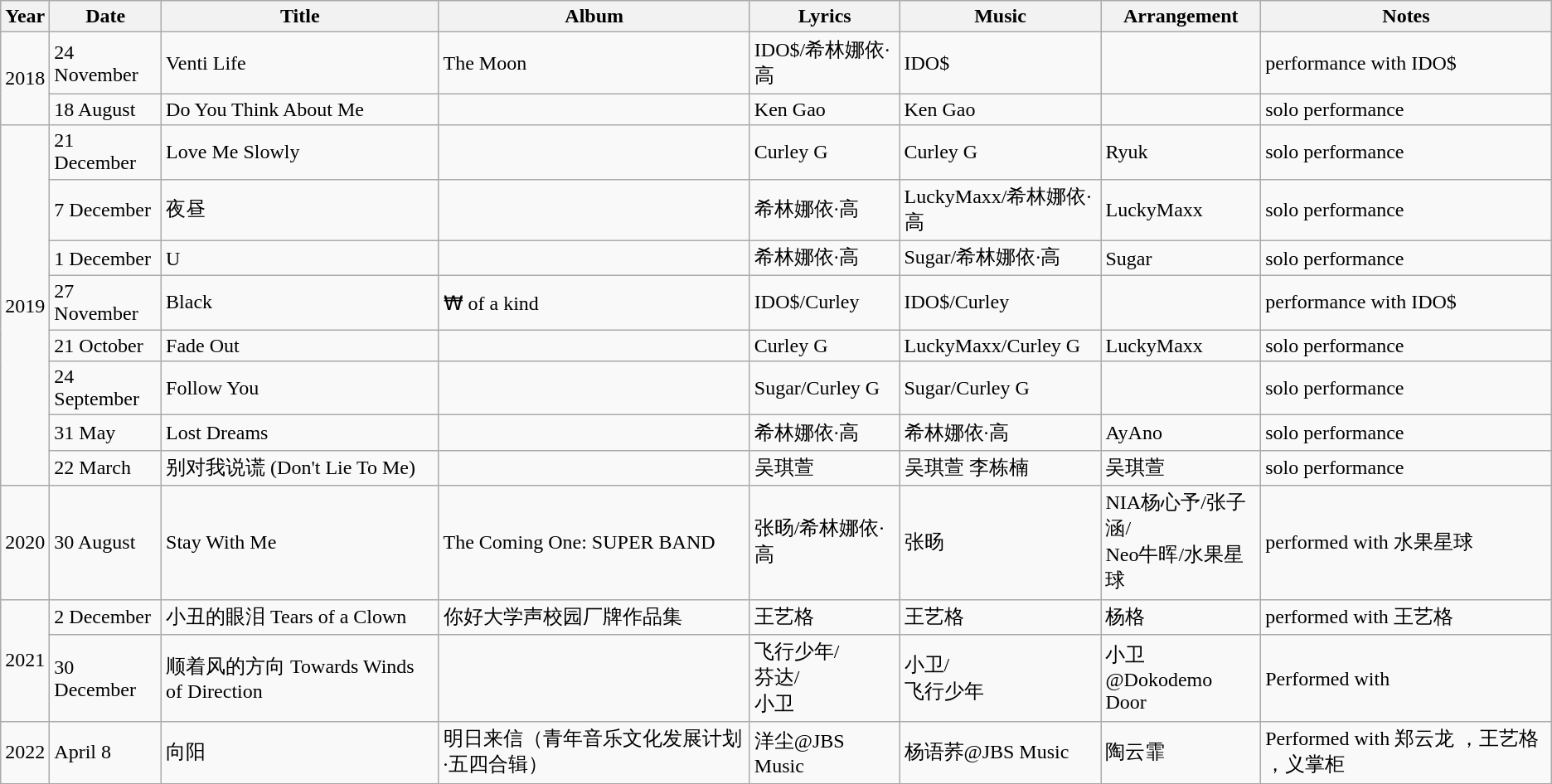<table class="wikitable">
<tr>
<th>Year</th>
<th>Date</th>
<th>Title</th>
<th>Album</th>
<th>Lyrics</th>
<th>Music</th>
<th>Arrangement</th>
<th>Notes</th>
</tr>
<tr>
<td rowspan="2">2018</td>
<td>24 November</td>
<td>Venti Life</td>
<td>The Moon</td>
<td>IDO$/希林娜依·高</td>
<td>IDO$</td>
<td></td>
<td>performance with IDO$</td>
</tr>
<tr>
<td>18 August</td>
<td>Do You Think About Me</td>
<td></td>
<td>Ken Gao</td>
<td>Ken Gao</td>
<td></td>
<td>solo performance</td>
</tr>
<tr>
<td rowspan="8">2019</td>
<td>21 December</td>
<td>Love Me Slowly</td>
<td></td>
<td>Curley G</td>
<td>Curley G</td>
<td>Ryuk</td>
<td>solo performance</td>
</tr>
<tr>
<td>7 December</td>
<td>夜昼</td>
<td></td>
<td>希林娜依·高</td>
<td>LuckyMaxx/希林娜依·高</td>
<td>LuckyMaxx</td>
<td>solo performance</td>
</tr>
<tr>
<td>1 December</td>
<td>U</td>
<td></td>
<td>希林娜依·高</td>
<td>Sugar/希林娜依·高</td>
<td>Sugar</td>
<td>solo performance</td>
</tr>
<tr>
<td>27 November</td>
<td>Black</td>
<td>₩ of a kind</td>
<td>IDO$/Curley</td>
<td>IDO$/Curley</td>
<td></td>
<td>performance with IDO$</td>
</tr>
<tr>
<td>21 October</td>
<td>Fade Out</td>
<td></td>
<td>Curley G</td>
<td>LuckyMaxx/Curley G</td>
<td>LuckyMaxx</td>
<td>solo performance</td>
</tr>
<tr>
<td>24 September</td>
<td>Follow You</td>
<td></td>
<td>Sugar/Curley G</td>
<td>Sugar/Curley G</td>
<td></td>
<td>solo performance</td>
</tr>
<tr>
<td>31 May</td>
<td>Lost Dreams</td>
<td></td>
<td>希林娜依·高</td>
<td>希林娜依·高</td>
<td>AyAno</td>
<td>solo performance</td>
</tr>
<tr>
<td>22 March</td>
<td>别对我说谎 (Don't Lie To Me)</td>
<td></td>
<td>吴琪萱</td>
<td>吴琪萱 李栋楠</td>
<td>吴琪萱</td>
<td>solo performance</td>
</tr>
<tr>
<td>2020</td>
<td>30 August</td>
<td>Stay With Me</td>
<td>The Coming One: SUPER BAND</td>
<td>张旸/希林娜依·高</td>
<td>张旸</td>
<td>NIA杨心予/张子涵/<br>Neo牛晖/水果星球</td>
<td>performed with 水果星球</td>
</tr>
<tr>
<td rowspan="2">2021</td>
<td>2 December</td>
<td>小丑的眼泪 Tears of a Clown</td>
<td>你好大学声校园厂牌作品集</td>
<td>王艺格</td>
<td>王艺格</td>
<td>杨格</td>
<td>performed with 王艺格</td>
</tr>
<tr>
<td>30 December</td>
<td>顺着风的方向 Towards Winds of Direction</td>
<td></td>
<td>飞行少年/<br>芬达/<br>小卫</td>
<td>小卫/<br>飞行少年</td>
<td>小卫<br>@Dokodemo Door</td>
<td>Performed with </td>
</tr>
<tr>
<td>2022</td>
<td>April 8</td>
<td>向阳</td>
<td>明日来信（青年音乐文化发展计划·五四合辑）</td>
<td>洋尘@JBS Music</td>
<td>杨语荞@JBS Music</td>
<td>陶云霏</td>
<td>Performed with 郑云龙 ，王艺格 ，义掌柜</td>
</tr>
</table>
